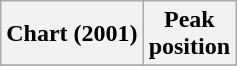<table class="wikitable sortable plainrowheaders" style="text-align:center">
<tr>
<th scope="col">Chart (2001)</th>
<th scope="col">Peak<br>position</th>
</tr>
<tr>
</tr>
</table>
